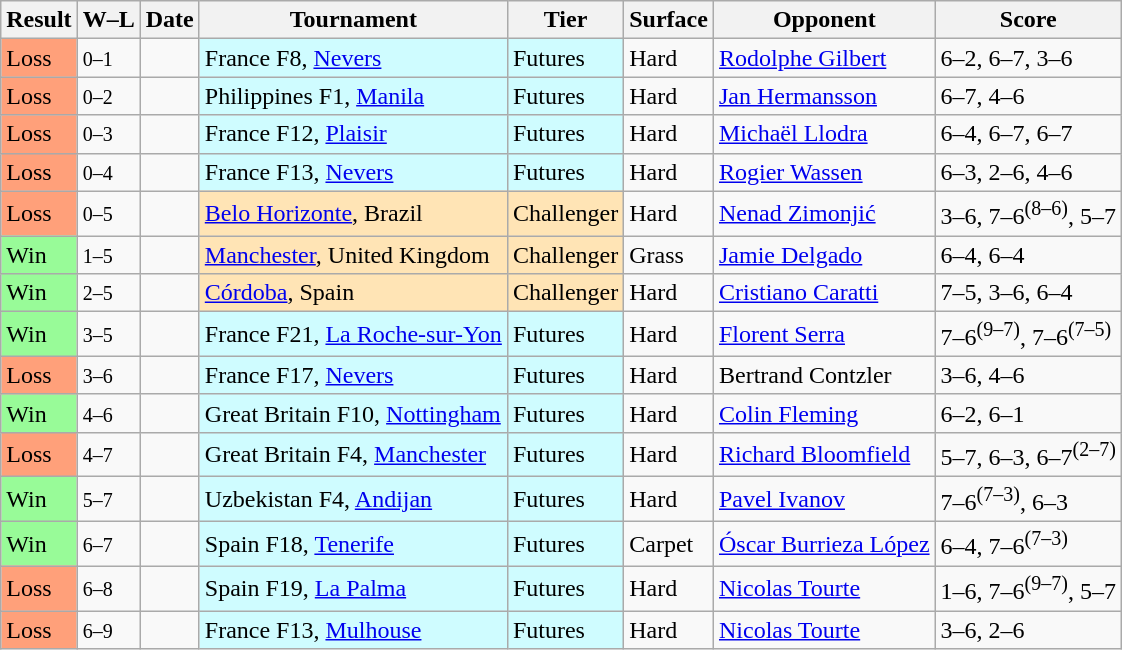<table class="sortable wikitable">
<tr>
<th>Result</th>
<th class="unsortable">W–L</th>
<th>Date</th>
<th>Tournament</th>
<th>Tier</th>
<th>Surface</th>
<th>Opponent</th>
<th class="unsortable">Score</th>
</tr>
<tr>
<td style="background:#ffa07a;">Loss</td>
<td><small>0–1</small></td>
<td></td>
<td style="background:#cffcff;">France F8, <a href='#'>Nevers</a></td>
<td style="background:#cffcff;">Futures</td>
<td>Hard</td>
<td> <a href='#'>Rodolphe Gilbert</a></td>
<td>6–2, 6–7, 3–6</td>
</tr>
<tr>
<td style="background:#ffa07a;">Loss</td>
<td><small>0–2</small></td>
<td></td>
<td style="background:#cffcff;">Philippines F1, <a href='#'>Manila</a></td>
<td style="background:#cffcff;">Futures</td>
<td>Hard</td>
<td> <a href='#'>Jan Hermansson</a></td>
<td>6–7, 4–6</td>
</tr>
<tr>
<td style="background:#ffa07a;">Loss</td>
<td><small>0–3</small></td>
<td></td>
<td style="background:#cffcff;">France F12, <a href='#'>Plaisir</a></td>
<td style="background:#cffcff;">Futures</td>
<td>Hard</td>
<td> <a href='#'>Michaël Llodra</a></td>
<td>6–4, 6–7, 6–7</td>
</tr>
<tr>
<td style="background:#ffa07a;">Loss</td>
<td><small>0–4</small></td>
<td></td>
<td style="background:#cffcff;">France F13, <a href='#'>Nevers</a></td>
<td style="background:#cffcff;">Futures</td>
<td>Hard</td>
<td> <a href='#'>Rogier Wassen</a></td>
<td>6–3, 2–6, 4–6</td>
</tr>
<tr>
<td style="background:#ffa07a;">Loss</td>
<td><small>0–5</small></td>
<td></td>
<td style="background:moccasin;"><a href='#'>Belo Horizonte</a>, Brazil</td>
<td style="background:moccasin;">Challenger</td>
<td>Hard</td>
<td> <a href='#'>Nenad Zimonjić</a></td>
<td>3–6, 7–6<sup>(8–6)</sup>, 5–7</td>
</tr>
<tr>
<td style="background:#98fb98;">Win</td>
<td><small>1–5</small></td>
<td></td>
<td style="background:moccasin;"><a href='#'>Manchester</a>, United Kingdom</td>
<td style="background:moccasin;">Challenger</td>
<td>Grass</td>
<td> <a href='#'>Jamie Delgado</a></td>
<td>6–4, 6–4</td>
</tr>
<tr>
<td style="background:#98fb98;">Win</td>
<td><small>2–5</small></td>
<td></td>
<td style="background:moccasin;"><a href='#'>Córdoba</a>, Spain</td>
<td style="background:moccasin;">Challenger</td>
<td>Hard</td>
<td> <a href='#'>Cristiano Caratti</a></td>
<td>7–5, 3–6, 6–4</td>
</tr>
<tr>
<td style="background:#98fb98;">Win</td>
<td><small>3–5</small></td>
<td></td>
<td style="background:#cffcff;">France F21, <a href='#'>La Roche-sur-Yon</a></td>
<td style="background:#cffcff;">Futures</td>
<td>Hard</td>
<td> <a href='#'>Florent Serra</a></td>
<td>7–6<sup>(9–7)</sup>, 7–6<sup>(7–5)</sup></td>
</tr>
<tr>
<td style="background:#ffa07a;">Loss</td>
<td><small>3–6</small></td>
<td></td>
<td style="background:#cffcff;">France F17, <a href='#'>Nevers</a></td>
<td style="background:#cffcff;">Futures</td>
<td>Hard</td>
<td> Bertrand Contzler</td>
<td>3–6, 4–6</td>
</tr>
<tr>
<td style="background:#98fb98;">Win</td>
<td><small>4–6</small></td>
<td></td>
<td style="background:#cffcff;">Great Britain F10, <a href='#'>Nottingham</a></td>
<td style="background:#cffcff;">Futures</td>
<td>Hard</td>
<td> <a href='#'>Colin Fleming</a></td>
<td>6–2, 6–1</td>
</tr>
<tr>
<td style="background:#ffa07a;">Loss</td>
<td><small>4–7</small></td>
<td></td>
<td style="background:#cffcff;">Great Britain F4, <a href='#'>Manchester</a></td>
<td style="background:#cffcff;">Futures</td>
<td>Hard</td>
<td> <a href='#'>Richard Bloomfield</a></td>
<td>5–7, 6–3, 6–7<sup>(2–7)</sup></td>
</tr>
<tr>
<td style="background:#98fb98;">Win</td>
<td><small>5–7</small></td>
<td></td>
<td style="background:#cffcff;">Uzbekistan F4, <a href='#'>Andijan</a></td>
<td style="background:#cffcff;">Futures</td>
<td>Hard</td>
<td> <a href='#'>Pavel Ivanov</a></td>
<td>7–6<sup>(7–3)</sup>, 6–3</td>
</tr>
<tr>
<td style="background:#98fb98;">Win</td>
<td><small>6–7</small></td>
<td></td>
<td style="background:#cffcff;">Spain F18, <a href='#'>Tenerife</a></td>
<td style="background:#cffcff;">Futures</td>
<td>Carpet</td>
<td> <a href='#'>Óscar Burrieza López</a></td>
<td>6–4, 7–6<sup>(7–3)</sup></td>
</tr>
<tr>
<td style="background:#ffa07a;">Loss</td>
<td><small>6–8</small></td>
<td></td>
<td style="background:#cffcff;">Spain F19, <a href='#'>La Palma</a></td>
<td style="background:#cffcff;">Futures</td>
<td>Hard</td>
<td> <a href='#'>Nicolas Tourte</a></td>
<td>1–6, 7–6<sup>(9–7)</sup>, 5–7</td>
</tr>
<tr>
<td style="background:#ffa07a;">Loss</td>
<td><small>6–9</small></td>
<td></td>
<td style="background:#cffcff;">France F13, <a href='#'>Mulhouse</a></td>
<td style="background:#cffcff;">Futures</td>
<td>Hard</td>
<td> <a href='#'>Nicolas Tourte</a></td>
<td>3–6, 2–6</td>
</tr>
</table>
